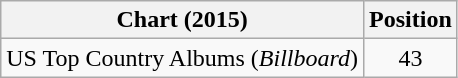<table class="wikitable">
<tr>
<th>Chart (2015)</th>
<th>Position</th>
</tr>
<tr>
<td>US Top Country Albums (<em>Billboard</em>)</td>
<td style="text-align:center">43</td>
</tr>
</table>
